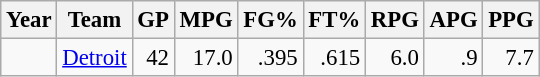<table class="wikitable sortable" style="font-size:95%; text-align:right;">
<tr>
<th>Year</th>
<th>Team</th>
<th>GP</th>
<th>MPG</th>
<th>FG%</th>
<th>FT%</th>
<th>RPG</th>
<th>APG</th>
<th>PPG</th>
</tr>
<tr>
<td style="text-align:left;"></td>
<td style="text-align:left;"><a href='#'>Detroit</a></td>
<td>42</td>
<td>17.0</td>
<td>.395</td>
<td>.615</td>
<td>6.0</td>
<td>.9</td>
<td>7.7</td>
</tr>
</table>
